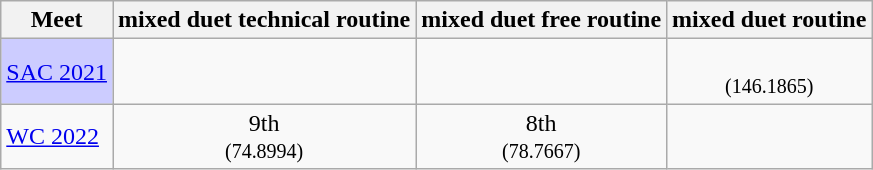<table class="sortable wikitable">
<tr>
<th>Meet</th>
<th class="unsortable">mixed duet technical routine</th>
<th class="unsortable">mixed duet free routine</th>
<th class="unsortable">mixed duet routine</th>
</tr>
<tr>
<td style="background:#ccccff"><a href='#'>SAC 2021</a></td>
<td></td>
<td></td>
<td align="center"><br><small>(146.1865)</small></td>
</tr>
<tr>
<td><a href='#'>WC 2022</a></td>
<td align="center">9th<br><small>(74.8994)</small></td>
<td align="center">8th<br><small>(78.7667)</small></td>
<td></td>
</tr>
</table>
